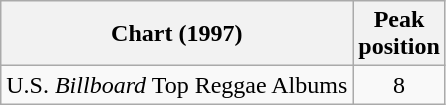<table class="wikitable">
<tr>
<th>Chart (1997)</th>
<th>Peak<br>position</th>
</tr>
<tr>
<td>U.S. <em>Billboard</em> Top Reggae Albums</td>
<td align="center">8</td>
</tr>
</table>
